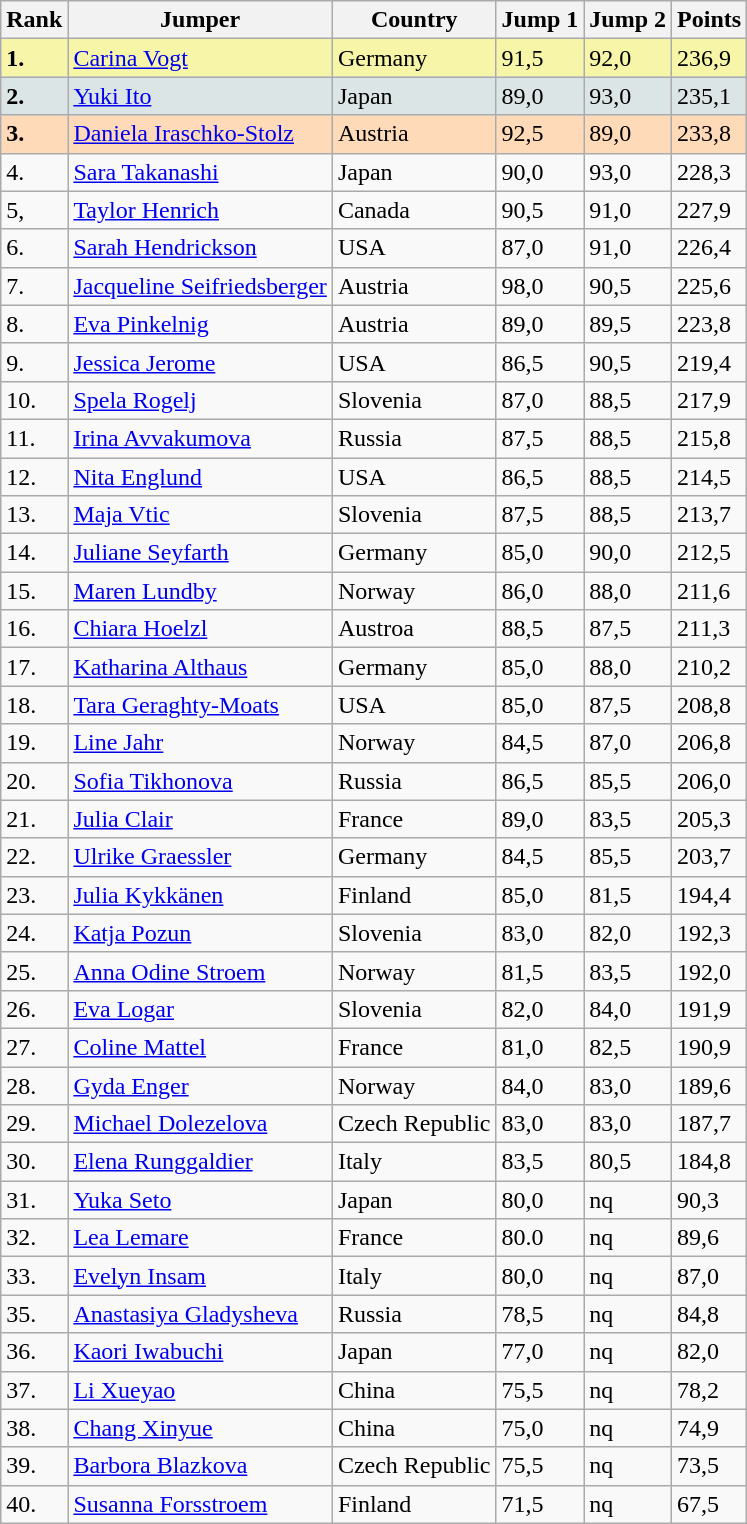<table class="wikitable">
<tr>
<th>Rank</th>
<th>Jumper</th>
<th>Country</th>
<th>Jump 1</th>
<th>Jump 2</th>
<th>Points</th>
</tr>
<tr bgcolor="F7F6A8">
<td><strong>1.</strong></td>
<td><a href='#'>Carina Vogt</a></td>
<td>Germany</td>
<td>91,5</td>
<td>92,0</td>
<td>236,9</td>
</tr>
<tr bgcolor="DCE5E5">
<td><strong>2.</strong></td>
<td><a href='#'>Yuki Ito</a></td>
<td>Japan</td>
<td>89,0</td>
<td>93,0</td>
<td>235,1</td>
</tr>
<tr bgcolor="FFDAB9">
<td><strong>3.</strong></td>
<td><a href='#'>Daniela Iraschko-Stolz</a></td>
<td>Austria</td>
<td>92,5</td>
<td>89,0</td>
<td>233,8</td>
</tr>
<tr>
<td>4.</td>
<td><a href='#'>Sara Takanashi</a></td>
<td>Japan</td>
<td>90,0</td>
<td>93,0</td>
<td>228,3</td>
</tr>
<tr>
<td>5,</td>
<td><a href='#'>Taylor Henrich</a></td>
<td>Canada</td>
<td>90,5</td>
<td>91,0</td>
<td>227,9</td>
</tr>
<tr>
<td>6.</td>
<td><a href='#'>Sarah Hendrickson</a></td>
<td>USA</td>
<td>87,0</td>
<td>91,0</td>
<td>226,4</td>
</tr>
<tr>
<td>7.</td>
<td><a href='#'>Jacqueline Seifriedsberger</a></td>
<td>Austria</td>
<td>98,0</td>
<td>90,5</td>
<td>225,6</td>
</tr>
<tr>
<td>8.</td>
<td><a href='#'>Eva Pinkelnig</a></td>
<td>Austria</td>
<td>89,0</td>
<td>89,5</td>
<td>223,8</td>
</tr>
<tr>
<td>9.</td>
<td><a href='#'>Jessica Jerome</a></td>
<td>USA</td>
<td>86,5</td>
<td>90,5</td>
<td>219,4</td>
</tr>
<tr>
<td>10.</td>
<td><a href='#'>Spela Rogelj</a></td>
<td>Slovenia</td>
<td>87,0</td>
<td>88,5</td>
<td>217,9</td>
</tr>
<tr>
<td>11.</td>
<td><a href='#'>Irina Avvakumova</a></td>
<td>Russia</td>
<td>87,5</td>
<td>88,5</td>
<td>215,8</td>
</tr>
<tr>
<td>12.</td>
<td><a href='#'>Nita Englund</a></td>
<td>USA</td>
<td>86,5</td>
<td>88,5</td>
<td>214,5</td>
</tr>
<tr>
<td>13.</td>
<td><a href='#'>Maja Vtic</a></td>
<td>Slovenia</td>
<td>87,5</td>
<td>88,5</td>
<td>213,7</td>
</tr>
<tr>
<td>14.</td>
<td><a href='#'>Juliane Seyfarth</a></td>
<td>Germany</td>
<td>85,0</td>
<td>90,0</td>
<td>212,5</td>
</tr>
<tr>
<td>15.</td>
<td><a href='#'>Maren Lundby</a></td>
<td>Norway</td>
<td>86,0</td>
<td>88,0</td>
<td>211,6</td>
</tr>
<tr>
<td>16.</td>
<td><a href='#'>Chiara Hoelzl</a></td>
<td>Austroa</td>
<td>88,5</td>
<td>87,5</td>
<td>211,3</td>
</tr>
<tr>
<td>17.</td>
<td><a href='#'>Katharina Althaus</a></td>
<td>Germany</td>
<td>85,0</td>
<td>88,0</td>
<td>210,2</td>
</tr>
<tr>
<td>18.</td>
<td><a href='#'>Tara Geraghty-Moats</a></td>
<td>USA</td>
<td>85,0</td>
<td>87,5</td>
<td>208,8</td>
</tr>
<tr>
<td>19.</td>
<td><a href='#'>Line Jahr</a></td>
<td>Norway</td>
<td>84,5</td>
<td>87,0</td>
<td>206,8</td>
</tr>
<tr>
<td>20.</td>
<td><a href='#'>Sofia Tikhonova</a></td>
<td>Russia</td>
<td>86,5</td>
<td>85,5</td>
<td>206,0</td>
</tr>
<tr>
<td>21.</td>
<td><a href='#'>Julia Clair</a></td>
<td>France</td>
<td>89,0</td>
<td>83,5</td>
<td>205,3</td>
</tr>
<tr>
<td>22.</td>
<td><a href='#'>Ulrike Graessler</a></td>
<td>Germany</td>
<td>84,5</td>
<td>85,5</td>
<td>203,7</td>
</tr>
<tr>
<td>23.</td>
<td><a href='#'>Julia Kykkänen</a></td>
<td>Finland</td>
<td>85,0</td>
<td>81,5</td>
<td>194,4</td>
</tr>
<tr>
<td>24.</td>
<td><a href='#'>Katja Pozun</a></td>
<td>Slovenia</td>
<td>83,0</td>
<td>82,0</td>
<td>192,3</td>
</tr>
<tr>
<td>25.</td>
<td><a href='#'>Anna Odine Stroem</a></td>
<td>Norway</td>
<td>81,5</td>
<td>83,5</td>
<td>192,0</td>
</tr>
<tr>
<td>26.</td>
<td><a href='#'>Eva Logar</a></td>
<td>Slovenia</td>
<td>82,0</td>
<td>84,0</td>
<td>191,9</td>
</tr>
<tr>
<td>27.</td>
<td><a href='#'>Coline Mattel</a></td>
<td>France</td>
<td>81,0</td>
<td>82,5</td>
<td>190,9</td>
</tr>
<tr>
<td>28.</td>
<td><a href='#'>Gyda Enger</a></td>
<td>Norway</td>
<td>84,0</td>
<td>83,0</td>
<td>189,6</td>
</tr>
<tr>
<td>29.</td>
<td><a href='#'>Michael Dolezelova</a></td>
<td>Czech Republic</td>
<td>83,0</td>
<td>83,0</td>
<td>187,7</td>
</tr>
<tr>
<td>30.</td>
<td><a href='#'>Elena Runggaldier</a></td>
<td>Italy</td>
<td>83,5</td>
<td>80,5</td>
<td>184,8</td>
</tr>
<tr>
<td>31.</td>
<td><a href='#'>Yuka Seto</a></td>
<td>Japan</td>
<td>80,0</td>
<td>nq</td>
<td>90,3</td>
</tr>
<tr>
<td>32.</td>
<td><a href='#'>Lea Lemare</a></td>
<td>France</td>
<td>80.0</td>
<td>nq</td>
<td>89,6</td>
</tr>
<tr>
<td>33.</td>
<td><a href='#'>Evelyn Insam</a></td>
<td>Italy</td>
<td>80,0</td>
<td>nq</td>
<td>87,0</td>
</tr>
<tr>
<td>35.</td>
<td><a href='#'>Anastasiya Gladysheva</a></td>
<td>Russia</td>
<td>78,5</td>
<td>nq</td>
<td>84,8</td>
</tr>
<tr>
<td>36.</td>
<td><a href='#'>Kaori Iwabuchi</a></td>
<td>Japan</td>
<td>77,0</td>
<td>nq</td>
<td>82,0</td>
</tr>
<tr>
<td>37.</td>
<td><a href='#'>Li Xueyao</a></td>
<td>China</td>
<td>75,5</td>
<td>nq</td>
<td>78,2</td>
</tr>
<tr>
<td>38.</td>
<td><a href='#'>Chang Xinyue</a></td>
<td>China</td>
<td>75,0</td>
<td>nq</td>
<td>74,9</td>
</tr>
<tr>
<td>39.</td>
<td><a href='#'>Barbora Blazkova</a></td>
<td>Czech Republic</td>
<td>75,5</td>
<td>nq</td>
<td>73,5</td>
</tr>
<tr>
<td>40.</td>
<td><a href='#'>Susanna Forsstroem</a></td>
<td>Finland</td>
<td>71,5</td>
<td>nq</td>
<td>67,5</td>
</tr>
</table>
